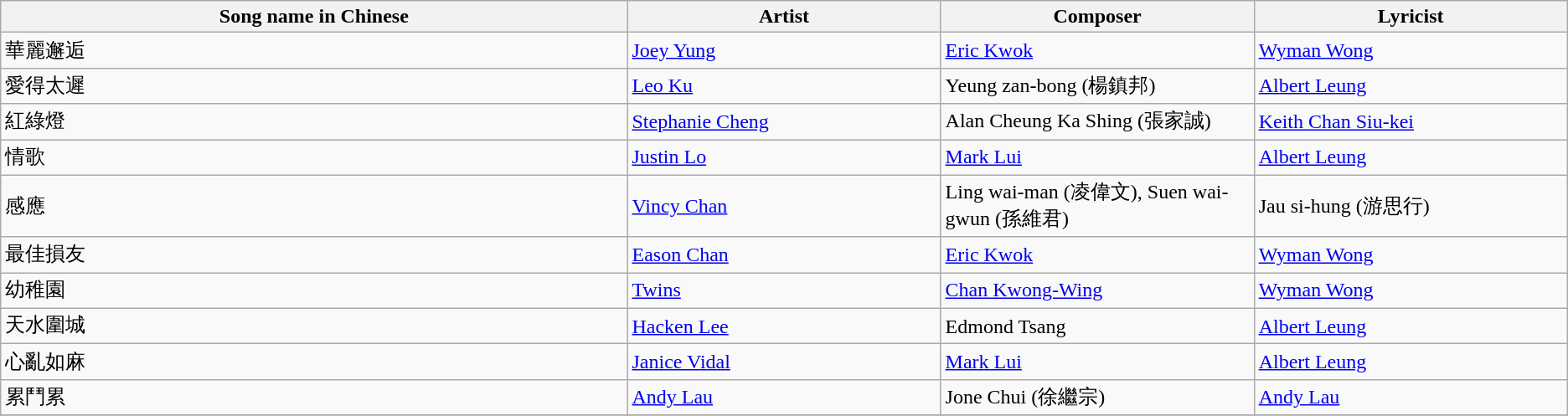<table class="wikitable">
<tr>
<th width=40%>Song name in Chinese</th>
<th width=20%>Artist</th>
<th width=20%>Composer</th>
<th width=20%>Lyricist</th>
</tr>
<tr>
<td>華麗邂逅</td>
<td><a href='#'>Joey Yung</a></td>
<td><a href='#'>Eric Kwok</a></td>
<td><a href='#'>Wyman Wong</a></td>
</tr>
<tr>
<td>愛得太遲</td>
<td><a href='#'>Leo Ku</a></td>
<td>Yeung zan-bong (楊鎮邦)</td>
<td><a href='#'>Albert Leung</a></td>
</tr>
<tr>
<td>紅綠燈</td>
<td><a href='#'>Stephanie Cheng</a></td>
<td>Alan Cheung Ka Shing (張家誠)</td>
<td><a href='#'>Keith Chan Siu-kei</a></td>
</tr>
<tr>
<td>情歌</td>
<td><a href='#'>Justin Lo</a></td>
<td><a href='#'>Mark Lui</a></td>
<td><a href='#'>Albert Leung</a></td>
</tr>
<tr>
<td>感應</td>
<td><a href='#'>Vincy Chan</a></td>
<td>Ling wai-man (凌偉文), Suen wai-gwun (孫維君)</td>
<td>Jau si-hung (游思行)</td>
</tr>
<tr>
<td>最佳損友</td>
<td><a href='#'>Eason Chan</a></td>
<td><a href='#'>Eric Kwok</a></td>
<td><a href='#'>Wyman Wong</a></td>
</tr>
<tr>
<td>幼稚園</td>
<td><a href='#'>Twins</a></td>
<td><a href='#'>Chan Kwong-Wing</a></td>
<td><a href='#'>Wyman Wong</a></td>
</tr>
<tr>
<td>天水圍城</td>
<td><a href='#'>Hacken Lee</a></td>
<td>Edmond Tsang</td>
<td><a href='#'>Albert Leung</a></td>
</tr>
<tr>
<td>心亂如麻</td>
<td><a href='#'>Janice Vidal</a></td>
<td><a href='#'>Mark Lui</a></td>
<td><a href='#'>Albert Leung</a></td>
</tr>
<tr>
<td>累鬥累</td>
<td><a href='#'>Andy Lau</a></td>
<td>Jone Chui (徐繼宗)</td>
<td><a href='#'>Andy Lau</a></td>
</tr>
<tr>
</tr>
</table>
